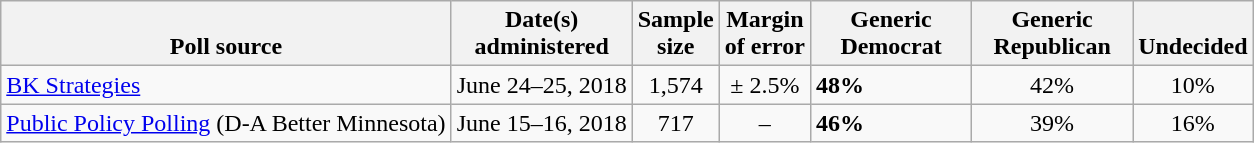<table class="wikitable">
<tr valign=bottom>
<th>Poll source</th>
<th>Date(s)<br>administered</th>
<th>Sample<br>size</th>
<th>Margin<br>of error</th>
<th style="width:100px;">Generic<br>Democrat</th>
<th style="width:100px;">Generic<br>Republican</th>
<th>Undecided</th>
</tr>
<tr>
<td><a href='#'>BK Strategies</a></td>
<td align=center>June 24–25, 2018</td>
<td align=center>1,574</td>
<td align=center>± 2.5%</td>
<td><strong>48%</strong></td>
<td align=center>42%</td>
<td align=center>10%</td>
</tr>
<tr>
<td><a href='#'>Public Policy Polling</a> (D-A Better Minnesota)</td>
<td align=center>June 15–16, 2018</td>
<td align=center>717</td>
<td align=center>–</td>
<td><strong>46%</strong></td>
<td align=center>39%</td>
<td align=center>16%</td>
</tr>
</table>
